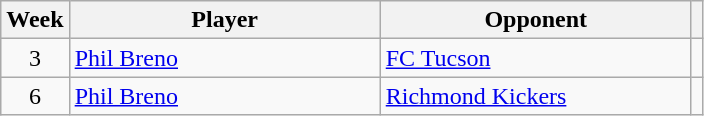<table class="wikitable" style="text-align:center;">
<tr>
<th>Week</th>
<th style="width:200px">Player</th>
<th style="width:200px">Opponent</th>
<th></th>
</tr>
<tr>
<td>3</td>
<td style="text-align:left;"> <a href='#'>Phil Breno</a></td>
<td style="text-align:left;"><a href='#'>FC Tucson</a></td>
<td></td>
</tr>
<tr>
<td>6</td>
<td style="text-align:left;"> <a href='#'>Phil Breno</a></td>
<td style="text-align:left;"><a href='#'>Richmond Kickers</a></td>
<td></td>
</tr>
</table>
